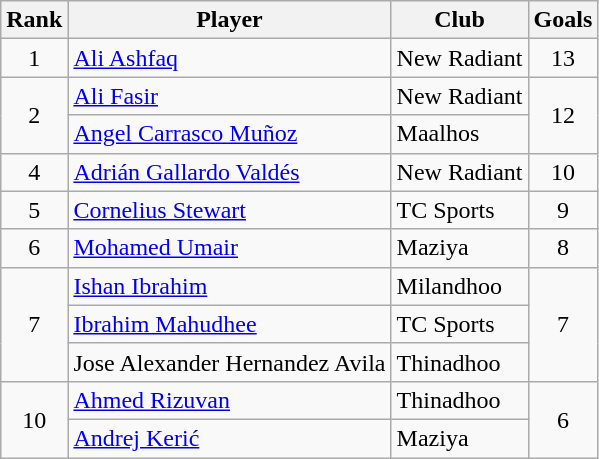<table class="wikitable" style="text-align:center">
<tr>
<th>Rank</th>
<th>Player</th>
<th>Club</th>
<th>Goals</th>
</tr>
<tr>
<td>1</td>
<td align="left"> <a href='#'>Ali Ashfaq</a></td>
<td align="left">New Radiant</td>
<td>13</td>
</tr>
<tr>
<td rowspan="2">2</td>
<td align="left"> <a href='#'>Ali Fasir</a></td>
<td align="left">New Radiant</td>
<td rowspan="2">12</td>
</tr>
<tr>
<td align="left"> <a href='#'>Angel Carrasco Muñoz</a></td>
<td align="left">Maalhos</td>
</tr>
<tr>
<td>4</td>
<td align="left"> <a href='#'>Adrián Gallardo Valdés</a></td>
<td align="left">New Radiant</td>
<td>10</td>
</tr>
<tr>
<td>5</td>
<td align="left"> <a href='#'>Cornelius Stewart</a></td>
<td align="left">TC Sports</td>
<td>9</td>
</tr>
<tr>
<td>6</td>
<td align="left"> <a href='#'>Mohamed Umair</a></td>
<td align="left">Maziya</td>
<td>8</td>
</tr>
<tr>
<td rowspan="3">7</td>
<td align="left"> <a href='#'>Ishan Ibrahim</a></td>
<td align="left">Milandhoo</td>
<td rowspan="3">7</td>
</tr>
<tr>
<td align="left"> <a href='#'>Ibrahim Mahudhee</a></td>
<td align="left">TC Sports</td>
</tr>
<tr>
<td align="left"> Jose Alexander Hernandez Avila</td>
<td align="left">Thinadhoo</td>
</tr>
<tr>
<td rowspan="2">10</td>
<td align="left"> <a href='#'>Ahmed Rizuvan</a></td>
<td align="left">Thinadhoo</td>
<td rowspan="2">6</td>
</tr>
<tr>
<td align="left"> <a href='#'>Andrej Kerić</a></td>
<td align="left">Maziya</td>
</tr>
</table>
